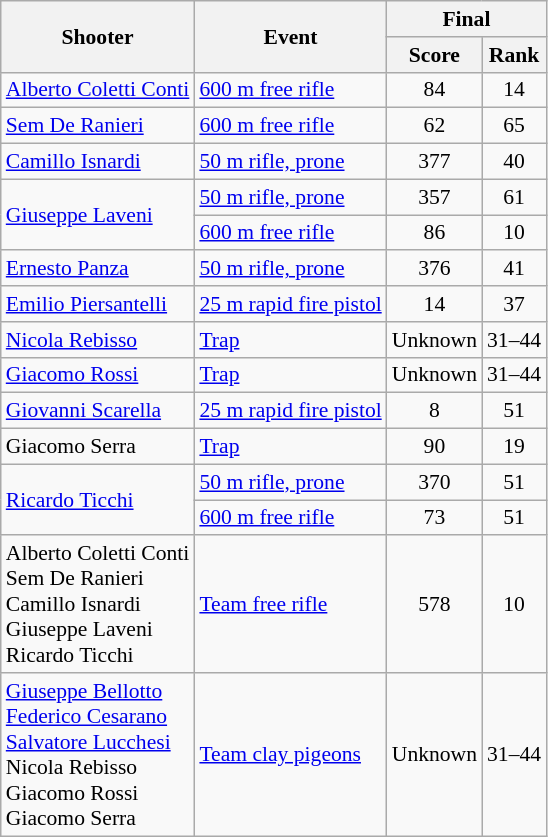<table class=wikitable style="font-size:90%">
<tr>
<th rowspan=2>Shooter</th>
<th rowspan=2>Event</th>
<th colspan=2>Final</th>
</tr>
<tr>
<th>Score</th>
<th>Rank</th>
</tr>
<tr>
<td><a href='#'>Alberto Coletti Conti</a></td>
<td><a href='#'>600 m free rifle</a></td>
<td align=center>84</td>
<td align=center>14</td>
</tr>
<tr>
<td><a href='#'>Sem De Ranieri</a></td>
<td><a href='#'>600 m free rifle</a></td>
<td align=center>62</td>
<td align=center>65</td>
</tr>
<tr>
<td><a href='#'>Camillo Isnardi</a></td>
<td><a href='#'>50 m rifle, prone</a></td>
<td align=center>377</td>
<td align=center>40</td>
</tr>
<tr>
<td rowspan=2><a href='#'>Giuseppe Laveni</a></td>
<td><a href='#'>50 m rifle, prone</a></td>
<td align=center>357</td>
<td align=center>61</td>
</tr>
<tr>
<td><a href='#'>600 m free rifle</a></td>
<td align=center>86</td>
<td align=center>10</td>
</tr>
<tr>
<td><a href='#'>Ernesto Panza</a></td>
<td><a href='#'>50 m rifle, prone</a></td>
<td align=center>376</td>
<td align=center>41</td>
</tr>
<tr>
<td><a href='#'>Emilio Piersantelli</a></td>
<td><a href='#'>25 m rapid fire pistol</a></td>
<td align=center>14</td>
<td align=center>37</td>
</tr>
<tr>
<td><a href='#'>Nicola Rebisso</a></td>
<td><a href='#'>Trap</a></td>
<td align=center>Unknown</td>
<td align=center>31–44</td>
</tr>
<tr>
<td><a href='#'>Giacomo Rossi</a></td>
<td><a href='#'>Trap</a></td>
<td align=center>Unknown</td>
<td align=center>31–44</td>
</tr>
<tr>
<td><a href='#'>Giovanni Scarella</a></td>
<td><a href='#'>25 m rapid fire pistol</a></td>
<td align=center>8</td>
<td align=center>51</td>
</tr>
<tr>
<td>Giacomo Serra</td>
<td><a href='#'>Trap</a></td>
<td align=center>90</td>
<td align=center>19</td>
</tr>
<tr>
<td rowspan=2><a href='#'>Ricardo Ticchi</a></td>
<td><a href='#'>50 m rifle, prone</a></td>
<td align=center>370</td>
<td align=center>51</td>
</tr>
<tr>
<td><a href='#'>600 m free rifle</a></td>
<td align=center>73</td>
<td align=center>51</td>
</tr>
<tr>
<td>Alberto Coletti Conti <br> Sem De Ranieri <br> Camillo Isnardi <br> Giuseppe Laveni <br> Ricardo Ticchi</td>
<td><a href='#'>Team free rifle</a></td>
<td align=center>578</td>
<td align=center>10</td>
</tr>
<tr>
<td><a href='#'>Giuseppe Bellotto</a> <br> <a href='#'>Federico Cesarano</a> <br> <a href='#'>Salvatore Lucchesi</a> <br> Nicola Rebisso <br> Giacomo Rossi <br> Giacomo Serra</td>
<td><a href='#'>Team clay pigeons</a></td>
<td align=center>Unknown</td>
<td align=center>31–44</td>
</tr>
</table>
